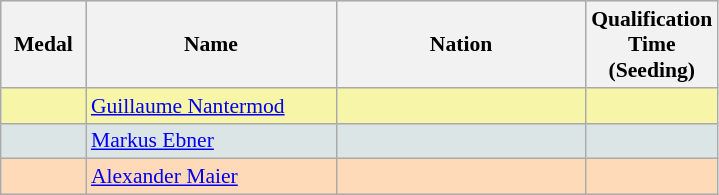<table class=wikitable style="border:1px solid #AAAAAA;font-size:90%">
<tr bgcolor="#E4E4E4">
<th width=50>Medal</th>
<th width=160>Name</th>
<th width=160>Nation</th>
<th width=80>Qualification Time (Seeding)</th>
</tr>
<tr bgcolor="#F7F6A8">
<td align="center"></td>
<td><a href='#'>Guillaume Nantermod</a></td>
<td></td>
<td align="center"></td>
</tr>
<tr bgcolor="#DCE5E5">
<td align="center"></td>
<td><a href='#'>Markus Ebner</a></td>
<td></td>
<td align="center"></td>
</tr>
<tr bgcolor="#FFDAB9">
<td align="center"></td>
<td><a href='#'>Alexander Maier</a></td>
<td></td>
<td align="center"></td>
</tr>
</table>
